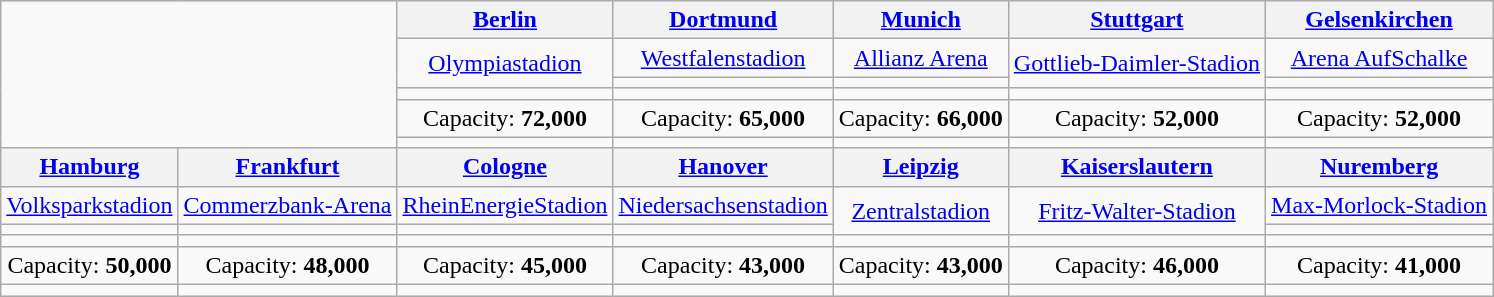<table class="wikitable" style="text-align:center">
<tr>
<td colspan="2" rowspan="6"><br></td>
<th><a href='#'>Berlin</a></th>
<th><a href='#'>Dortmund</a></th>
<th><a href='#'>Munich</a></th>
<th><a href='#'>Stuttgart</a></th>
<th><a href='#'>Gelsenkirchen</a></th>
</tr>
<tr>
<td rowspan="2"><a href='#'>Olympiastadion</a></td>
<td><a href='#'>Westfalenstadion</a></td>
<td><a href='#'>Allianz Arena</a></td>
<td rowspan="2"><a href='#'>Gottlieb-Daimler-Stadion</a></td>
<td><a href='#'>Arena AufSchalke</a></td>
</tr>
<tr>
<td><strong></strong></td>
<td><strong></strong></td>
<td><strong></strong></td>
</tr>
<tr>
<td></td>
<td></td>
<td></td>
<td></td>
<td></td>
</tr>
<tr>
<td>Capacity: <strong>72,000</strong></td>
<td>Capacity: <strong>65,000</strong></td>
<td>Capacity: <strong>66,000</strong></td>
<td>Capacity: <strong>52,000</strong></td>
<td>Capacity: <strong>52,000</strong></td>
</tr>
<tr>
<td></td>
<td></td>
<td></td>
<td></td>
<td></td>
</tr>
<tr>
<th><a href='#'>Hamburg</a></th>
<th><a href='#'>Frankfurt</a></th>
<th><a href='#'>Cologne</a></th>
<th><a href='#'>Hanover</a></th>
<th><a href='#'>Leipzig</a></th>
<th><a href='#'>Kaiserslautern</a></th>
<th><a href='#'>Nuremberg</a></th>
</tr>
<tr>
<td><a href='#'>Volksparkstadion</a></td>
<td><a href='#'>Commerzbank-Arena</a></td>
<td><a href='#'>RheinEnergieStadion</a></td>
<td><a href='#'>Niedersachsenstadion</a></td>
<td rowspan="2"><a href='#'>Zentralstadion</a></td>
<td rowspan="2"><a href='#'>Fritz-Walter-Stadion</a></td>
<td><a href='#'>Max-Morlock-Stadion</a></td>
</tr>
<tr>
<td><strong></strong></td>
<td><strong></strong></td>
<td><strong></strong></td>
<td><strong></strong></td>
<td><strong></strong></td>
</tr>
<tr>
<td></td>
<td></td>
<td></td>
<td></td>
<td></td>
<td></td>
<td></td>
</tr>
<tr>
<td>Capacity: <strong>50,000</strong></td>
<td>Capacity: <strong>48,000</strong></td>
<td>Capacity: <strong>45,000</strong></td>
<td>Capacity: <strong>43,000</strong></td>
<td>Capacity: <strong>43,000</strong></td>
<td>Capacity: <strong>46,000</strong></td>
<td>Capacity: <strong>41,000</strong></td>
</tr>
<tr>
<td></td>
<td></td>
<td></td>
<td></td>
<td></td>
<td></td>
<td></td>
</tr>
</table>
